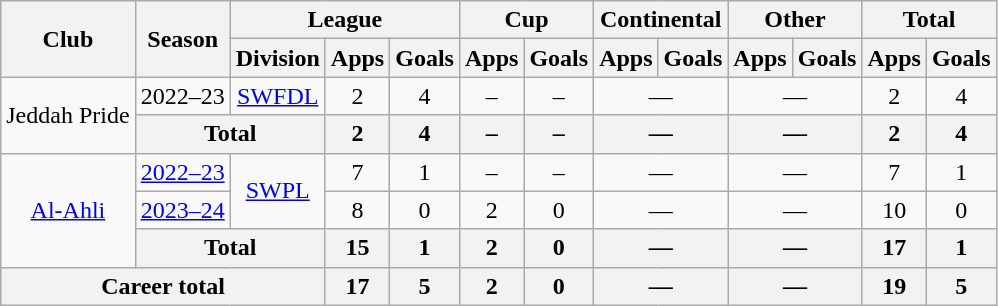<table class="wikitable" style="text-align: center;">
<tr>
<th rowspan="2">Club</th>
<th rowspan="2">Season</th>
<th colspan="3">League</th>
<th colspan="2">Cup</th>
<th colspan="2">Continental</th>
<th colspan="2">Other</th>
<th colspan="2">Total</th>
</tr>
<tr>
<th>Division</th>
<th>Apps</th>
<th>Goals</th>
<th>Apps</th>
<th>Goals</th>
<th>Apps</th>
<th>Goals</th>
<th>Apps</th>
<th>Goals</th>
<th>Apps</th>
<th>Goals</th>
</tr>
<tr>
<td rowspan="2">Jeddah Pride</td>
<td>2022–23</td>
<td><a href='#'>SWFDL</a></td>
<td>2</td>
<td>4</td>
<td>–</td>
<td>–</td>
<td colspan="2">—</td>
<td colspan="2">—</td>
<td>2</td>
<td>4</td>
</tr>
<tr>
<th colspan="2">Total</th>
<th>2</th>
<th>4</th>
<th>–</th>
<th>–</th>
<th colspan="2">—</th>
<th colspan="2">—</th>
<th>2</th>
<th>4</th>
</tr>
<tr>
<td rowspan="3"><a href='#'>Al-Ahli</a></td>
<td><a href='#'>2022–23</a></td>
<td rowspan="2"><a href='#'>SWPL</a></td>
<td>7</td>
<td>1</td>
<td>–</td>
<td>–</td>
<td colspan="2">—</td>
<td colspan="2">—</td>
<td>7</td>
<td>1</td>
</tr>
<tr>
<td><a href='#'>2023–24</a></td>
<td>8</td>
<td>0</td>
<td>2</td>
<td>0</td>
<td colspan="2">—</td>
<td colspan="2">—</td>
<td>10</td>
<td>0</td>
</tr>
<tr>
<th colspan="2">Total</th>
<th>15</th>
<th>1</th>
<th>2</th>
<th>0</th>
<th colspan="2">—</th>
<th colspan="2">—</th>
<th>17</th>
<th>1</th>
</tr>
<tr>
<th colspan="3">Career total</th>
<th>17</th>
<th>5</th>
<th>2</th>
<th>0</th>
<th colspan="2">—</th>
<th colspan="2">—</th>
<th>19</th>
<th>5</th>
</tr>
</table>
